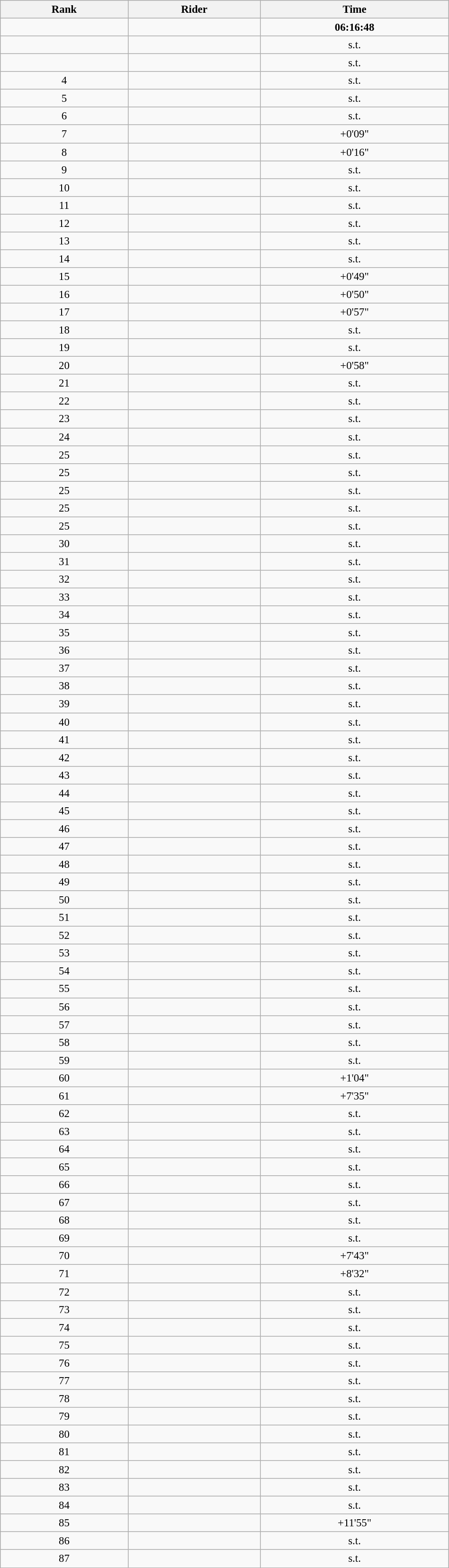<table class=wikitable style="font-size:95%" width="50%">
<tr>
<th>Rank</th>
<th>Rider</th>
<th>Time</th>
</tr>
<tr>
<td align="center"></td>
<td></td>
<td align="center"><strong>06:16:48</strong></td>
</tr>
<tr>
<td align="center"></td>
<td></td>
<td align="center">s.t.</td>
</tr>
<tr>
<td align="center"></td>
<td></td>
<td align="center">s.t.</td>
</tr>
<tr>
<td align="center">4</td>
<td></td>
<td align="center">s.t.</td>
</tr>
<tr>
<td align="center">5</td>
<td></td>
<td align="center">s.t.</td>
</tr>
<tr>
<td align="center">6</td>
<td></td>
<td align="center">s.t.</td>
</tr>
<tr>
<td align="center">7</td>
<td></td>
<td align="center">+0'09"</td>
</tr>
<tr>
<td align="center">8</td>
<td></td>
<td align="center">+0'16"</td>
</tr>
<tr>
<td align="center">9</td>
<td></td>
<td align="center">s.t.</td>
</tr>
<tr>
<td align="center">10</td>
<td></td>
<td align="center">s.t.</td>
</tr>
<tr>
<td align="center">11</td>
<td></td>
<td align="center">s.t.</td>
</tr>
<tr>
<td align="center">12</td>
<td></td>
<td align="center">s.t.</td>
</tr>
<tr>
<td align="center">13</td>
<td></td>
<td align="center">s.t.</td>
</tr>
<tr>
<td align="center">14</td>
<td></td>
<td align="center">s.t.</td>
</tr>
<tr>
<td align="center">15</td>
<td></td>
<td align="center">+0'49"</td>
</tr>
<tr>
<td align="center">16</td>
<td></td>
<td align="center">+0'50"</td>
</tr>
<tr>
<td align="center">17</td>
<td></td>
<td align="center">+0'57"</td>
</tr>
<tr>
<td align="center">18</td>
<td></td>
<td align="center">s.t.</td>
</tr>
<tr>
<td align="center">19</td>
<td></td>
<td align="center">s.t.</td>
</tr>
<tr>
<td align="center">20</td>
<td></td>
<td align="center">+0'58"</td>
</tr>
<tr>
<td align="center">21</td>
<td></td>
<td align="center">s.t.</td>
</tr>
<tr>
<td align="center">22</td>
<td></td>
<td align="center">s.t.</td>
</tr>
<tr>
<td align="center">23</td>
<td></td>
<td align="center">s.t.</td>
</tr>
<tr>
<td align="center">24</td>
<td></td>
<td align="center">s.t.</td>
</tr>
<tr>
<td align="center">25</td>
<td></td>
<td align="center">s.t.</td>
</tr>
<tr>
<td align="center">25</td>
<td></td>
<td align="center">s.t.</td>
</tr>
<tr>
<td align="center">25</td>
<td></td>
<td align="center">s.t.</td>
</tr>
<tr>
<td align="center">25</td>
<td></td>
<td align="center">s.t.</td>
</tr>
<tr>
<td align="center">25</td>
<td></td>
<td align="center">s.t.</td>
</tr>
<tr>
<td align="center">30</td>
<td></td>
<td align="center">s.t.</td>
</tr>
<tr>
<td align="center">31</td>
<td></td>
<td align="center">s.t.</td>
</tr>
<tr>
<td align="center">32</td>
<td></td>
<td align="center">s.t.</td>
</tr>
<tr>
<td align="center">33</td>
<td></td>
<td align="center">s.t.</td>
</tr>
<tr>
<td align="center">34</td>
<td></td>
<td align="center">s.t.</td>
</tr>
<tr>
<td align="center">35</td>
<td></td>
<td align="center">s.t.</td>
</tr>
<tr>
<td align="center">36</td>
<td></td>
<td align="center">s.t.</td>
</tr>
<tr>
<td align="center">37</td>
<td></td>
<td align="center">s.t.</td>
</tr>
<tr>
<td align="center">38</td>
<td></td>
<td align="center">s.t.</td>
</tr>
<tr>
<td align="center">39</td>
<td></td>
<td align="center">s.t.</td>
</tr>
<tr>
<td align="center">40</td>
<td></td>
<td align="center">s.t.</td>
</tr>
<tr>
<td align="center">41</td>
<td></td>
<td align="center">s.t.</td>
</tr>
<tr>
<td align="center">42</td>
<td></td>
<td align="center">s.t.</td>
</tr>
<tr>
<td align="center">43</td>
<td></td>
<td align="center">s.t.</td>
</tr>
<tr>
<td align="center">44</td>
<td></td>
<td align="center">s.t.</td>
</tr>
<tr>
<td align="center">45</td>
<td></td>
<td align="center">s.t.</td>
</tr>
<tr>
<td align="center">46</td>
<td></td>
<td align="center">s.t.</td>
</tr>
<tr>
<td align="center">47</td>
<td></td>
<td align="center">s.t.</td>
</tr>
<tr>
<td align="center">48</td>
<td></td>
<td align="center">s.t.</td>
</tr>
<tr>
<td align="center">49</td>
<td></td>
<td align="center">s.t.</td>
</tr>
<tr>
<td align="center">50</td>
<td></td>
<td align="center">s.t.</td>
</tr>
<tr>
<td align="center">51</td>
<td></td>
<td align="center">s.t.</td>
</tr>
<tr>
<td align="center">52</td>
<td></td>
<td align="center">s.t.</td>
</tr>
<tr>
<td align="center">53</td>
<td></td>
<td align="center">s.t.</td>
</tr>
<tr>
<td align="center">54</td>
<td></td>
<td align="center">s.t.</td>
</tr>
<tr>
<td align="center">55</td>
<td></td>
<td align="center">s.t.</td>
</tr>
<tr>
<td align="center">56</td>
<td></td>
<td align="center">s.t.</td>
</tr>
<tr>
<td align="center">57</td>
<td></td>
<td align="center">s.t.</td>
</tr>
<tr>
<td align="center">58</td>
<td></td>
<td align="center">s.t.</td>
</tr>
<tr>
<td align="center">59</td>
<td></td>
<td align="center">s.t.</td>
</tr>
<tr>
<td align="center">60</td>
<td></td>
<td align="center">+1'04"</td>
</tr>
<tr>
<td align="center">61</td>
<td></td>
<td align="center">+7'35"</td>
</tr>
<tr>
<td align="center">62</td>
<td></td>
<td align="center">s.t.</td>
</tr>
<tr>
<td align="center">63</td>
<td></td>
<td align="center">s.t.</td>
</tr>
<tr>
<td align="center">64</td>
<td></td>
<td align="center">s.t.</td>
</tr>
<tr>
<td align="center">65</td>
<td></td>
<td align="center">s.t.</td>
</tr>
<tr>
<td align="center">66</td>
<td></td>
<td align="center">s.t.</td>
</tr>
<tr>
<td align="center">67</td>
<td></td>
<td align="center">s.t.</td>
</tr>
<tr>
<td align="center">68</td>
<td></td>
<td align="center">s.t.</td>
</tr>
<tr>
<td align="center">69</td>
<td></td>
<td align="center">s.t.</td>
</tr>
<tr>
<td align="center">70</td>
<td></td>
<td align="center">+7'43"</td>
</tr>
<tr>
<td align="center">71</td>
<td></td>
<td align="center">+8'32"</td>
</tr>
<tr>
<td align="center">72</td>
<td></td>
<td align="center">s.t.</td>
</tr>
<tr>
<td align="center">73</td>
<td></td>
<td align="center">s.t.</td>
</tr>
<tr>
<td align="center">74</td>
<td></td>
<td align="center">s.t.</td>
</tr>
<tr>
<td align="center">75</td>
<td></td>
<td align="center">s.t.</td>
</tr>
<tr>
<td align="center">76</td>
<td></td>
<td align="center">s.t.</td>
</tr>
<tr>
<td align="center">77</td>
<td></td>
<td align="center">s.t.</td>
</tr>
<tr>
<td align="center">78</td>
<td></td>
<td align="center">s.t.</td>
</tr>
<tr>
<td align="center">79</td>
<td></td>
<td align="center">s.t.</td>
</tr>
<tr>
<td align="center">80</td>
<td></td>
<td align="center">s.t.</td>
</tr>
<tr>
<td align="center">81</td>
<td></td>
<td align="center">s.t.</td>
</tr>
<tr>
<td align="center">82</td>
<td></td>
<td align="center">s.t.</td>
</tr>
<tr>
<td align="center">83</td>
<td></td>
<td align="center">s.t.</td>
</tr>
<tr>
<td align="center">84</td>
<td></td>
<td align="center">s.t.</td>
</tr>
<tr>
<td align="center">85</td>
<td></td>
<td align="center">+11'55"</td>
</tr>
<tr>
<td align="center">86</td>
<td></td>
<td align="center">s.t.</td>
</tr>
<tr>
<td align="center">87</td>
<td></td>
<td align="center">s.t.</td>
</tr>
</table>
